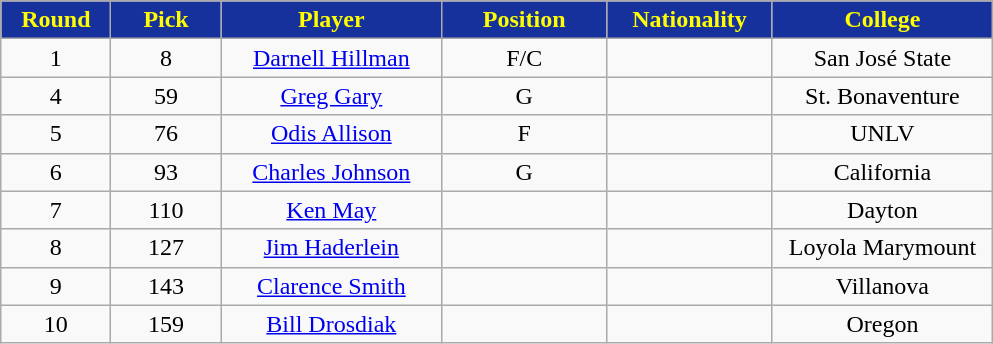<table class="wikitable sortable sortable">
<tr>
<th style="background:#17319c;color:yellow;" width="10%">Round</th>
<th style="background:#17319c;color:yellow;" width="10%">Pick</th>
<th style="background:#17319c;color:yellow;" width="20%">Player</th>
<th style="background:#17319c;color:yellow;" width="15%">Position</th>
<th style="background:#17319c;color:yellow;" width="15%">Nationality</th>
<th style="background:#17319c;color:yellow;" width="20%">College</th>
</tr>
<tr style="text-align: center">
<td>1</td>
<td>8</td>
<td><a href='#'>Darnell Hillman</a></td>
<td>F/C</td>
<td></td>
<td>San José State</td>
</tr>
<tr style="text-align: center">
<td>4</td>
<td>59</td>
<td><a href='#'>Greg Gary</a></td>
<td>G</td>
<td></td>
<td>St. Bonaventure</td>
</tr>
<tr style="text-align: center">
<td>5</td>
<td>76</td>
<td><a href='#'>Odis Allison</a></td>
<td>F</td>
<td></td>
<td>UNLV</td>
</tr>
<tr style="text-align: center">
<td>6</td>
<td>93</td>
<td><a href='#'>Charles Johnson</a></td>
<td>G</td>
<td></td>
<td>California</td>
</tr>
<tr style="text-align: center">
<td>7</td>
<td>110</td>
<td><a href='#'>Ken May</a></td>
<td></td>
<td></td>
<td>Dayton</td>
</tr>
<tr style="text-align: center">
<td>8</td>
<td>127</td>
<td><a href='#'>Jim Haderlein</a></td>
<td></td>
<td></td>
<td>Loyola Marymount</td>
</tr>
<tr style="text-align: center">
<td>9</td>
<td>143</td>
<td><a href='#'>Clarence Smith</a></td>
<td></td>
<td></td>
<td>Villanova</td>
</tr>
<tr style="text-align: center">
<td>10</td>
<td>159</td>
<td><a href='#'>Bill Drosdiak</a></td>
<td></td>
<td></td>
<td>Oregon</td>
</tr>
</table>
